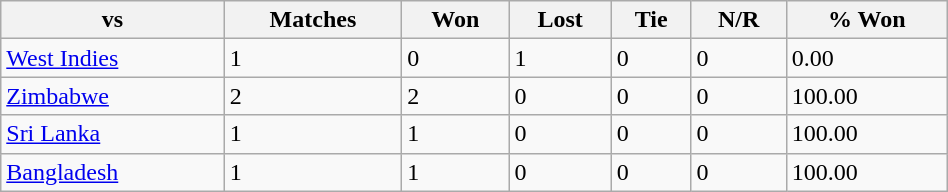<table class="wikitable" width=50%>
<tr>
<th>vs</th>
<th>Matches</th>
<th>Won</th>
<th>Lost</th>
<th>Tie</th>
<th>N/R</th>
<th>% Won</th>
</tr>
<tr>
<td> <a href='#'>West Indies</a></td>
<td>1</td>
<td>0</td>
<td>1</td>
<td>0</td>
<td>0</td>
<td>0.00</td>
</tr>
<tr>
<td> <a href='#'>Zimbabwe</a></td>
<td>2</td>
<td>2</td>
<td>0</td>
<td>0</td>
<td>0</td>
<td>100.00</td>
</tr>
<tr>
<td> <a href='#'>Sri Lanka</a></td>
<td>1</td>
<td>1</td>
<td>0</td>
<td>0</td>
<td>0</td>
<td>100.00</td>
</tr>
<tr>
<td> <a href='#'>Bangladesh</a></td>
<td>1</td>
<td>1</td>
<td>0</td>
<td>0</td>
<td>0</td>
<td>100.00</td>
</tr>
</table>
